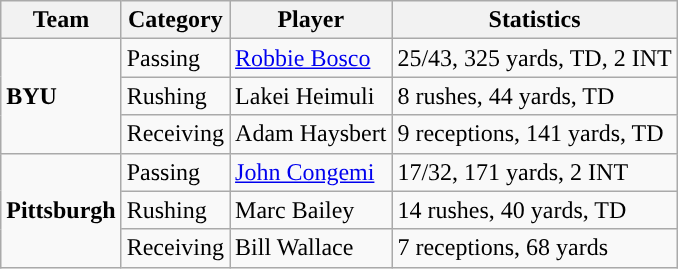<table class="wikitable" style="float: left;">
<tr>
<th>Team</th>
<th>Category</th>
<th>Player</th>
<th>Statistics</th>
</tr>
<tr>
<td rowspan=3><strong>BYU</strong></td>
<td>Passing</td>
<td><a href='#'>Robbie Bosco</a></td>
<td>25/43, 325 yards, TD, 2 INT</td>
</tr>
<tr>
<td>Rushing</td>
<td>Lakei Heimuli</td>
<td>8 rushes, 44 yards, TD</td>
</tr>
<tr>
<td>Receiving</td>
<td>Adam Haysbert</td>
<td>9 receptions, 141 yards, TD</td>
</tr>
<tr>
<td rowspan=3><strong>Pittsburgh</strong></td>
<td>Passing</td>
<td><a href='#'>John Congemi</a></td>
<td>17/32, 171 yards, 2 INT</td>
</tr>
<tr>
<td>Rushing</td>
<td>Marc Bailey</td>
<td>14 rushes, 40 yards, TD</td>
</tr>
<tr>
<td>Receiving</td>
<td>Bill Wallace</td>
<td>7 receptions, 68 yards</td>
</tr>
</table>
